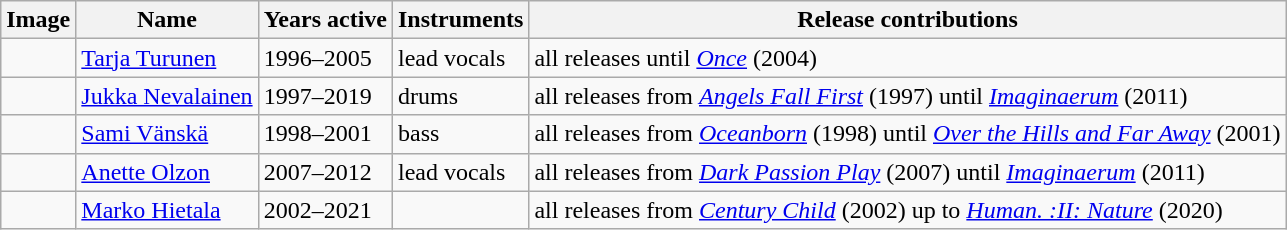<table class="wikitable" border="1">
<tr>
<th scope="col">Image</th>
<th scope="col">Name</th>
<th scope="col">Years active</th>
<th scope="col">Instruments</th>
<th scope="col">Release contributions</th>
</tr>
<tr>
<td></td>
<td><a href='#'>Tarja Turunen</a></td>
<td>1996–2005</td>
<td>lead vocals</td>
<td>all releases until <em><a href='#'>Once</a></em> (2004)</td>
</tr>
<tr>
<td></td>
<td><a href='#'>Jukka Nevalainen</a></td>
<td>1997–2019 </td>
<td>drums</td>
<td>all releases from <em><a href='#'>Angels Fall First</a></em> (1997) until <em><a href='#'>Imaginaerum</a></em> (2011)</td>
</tr>
<tr>
<td></td>
<td><a href='#'>Sami Vänskä</a></td>
<td>1998–2001</td>
<td>bass</td>
<td>all releases from <em><a href='#'>Oceanborn</a></em> (1998) until <em><a href='#'>Over the Hills and Far Away</a></em> (2001)</td>
</tr>
<tr>
<td></td>
<td><a href='#'>Anette Olzon</a></td>
<td>2007–2012</td>
<td>lead vocals</td>
<td>all releases from <em><a href='#'>Dark Passion Play</a></em> (2007) until <em><a href='#'>Imaginaerum</a></em> (2011)</td>
</tr>
<tr>
<td></td>
<td><a href='#'>Marko Hietala</a></td>
<td>2002–2021</td>
<td></td>
<td>all releases from <em><a href='#'>Century Child</a></em> (2002) up to <em><a href='#'>Human. :II: Nature</a></em> (2020)</td>
</tr>
</table>
